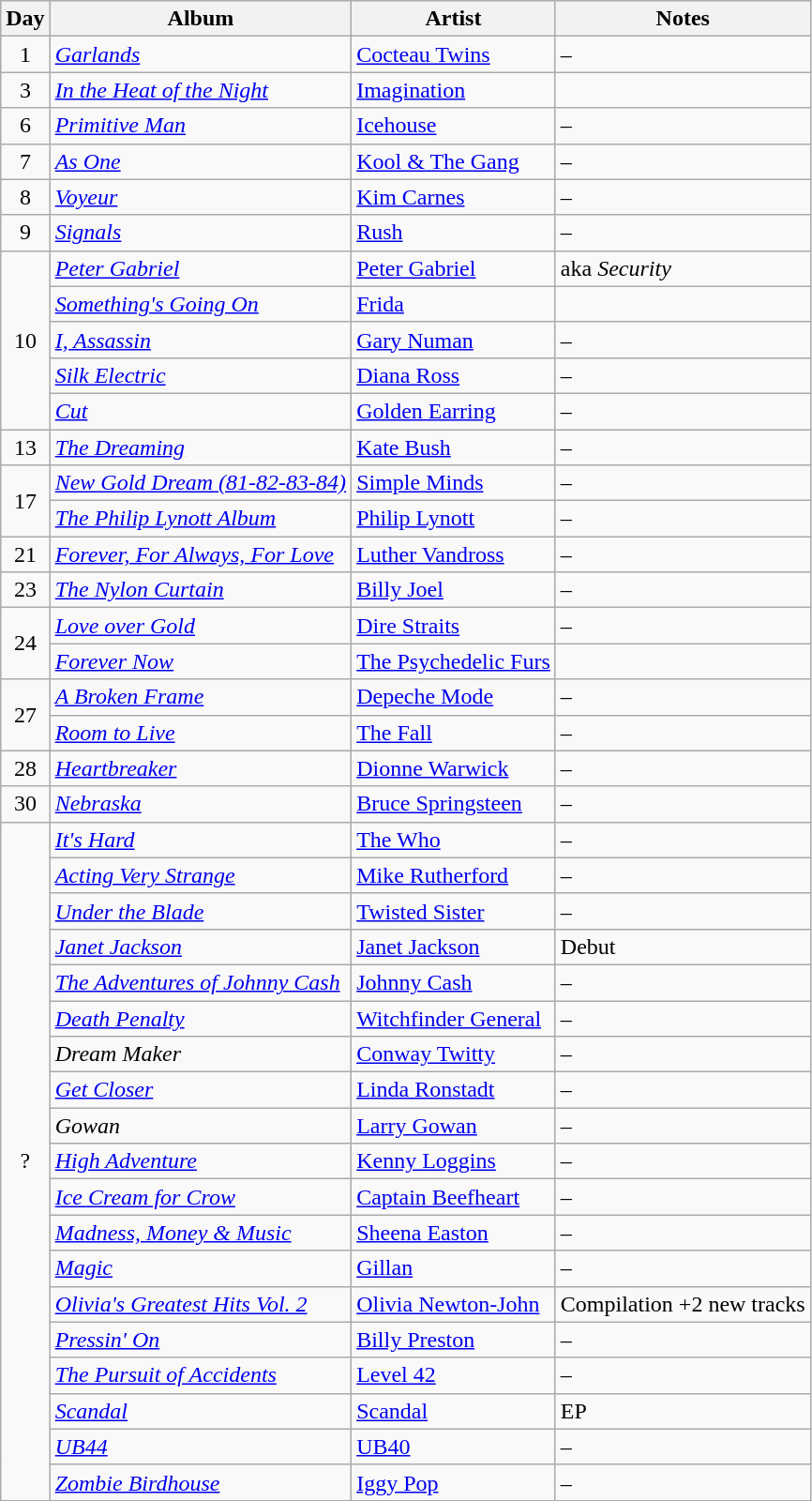<table class="wikitable">
<tr>
<th>Day</th>
<th>Album</th>
<th>Artist</th>
<th>Notes</th>
</tr>
<tr>
<td align="center" rowspan="1">1</td>
<td><em><a href='#'>Garlands</a></em></td>
<td><a href='#'>Cocteau Twins</a></td>
<td>–</td>
</tr>
<tr>
<td align="center" rowspan="1">3</td>
<td><em><a href='#'>In the Heat of the Night</a></em></td>
<td><a href='#'>Imagination</a></td>
<td></td>
</tr>
<tr>
<td align="center" rowspan="1">6</td>
<td><em><a href='#'>Primitive Man</a></em></td>
<td><a href='#'>Icehouse</a></td>
<td>–</td>
</tr>
<tr>
<td align="center" rowspan="1">7</td>
<td><em><a href='#'>As One</a></em></td>
<td><a href='#'>Kool & The Gang</a></td>
<td>–</td>
</tr>
<tr>
<td align="center" rowspan="1">8</td>
<td><em><a href='#'>Voyeur</a></em></td>
<td><a href='#'>Kim Carnes</a></td>
<td>–</td>
</tr>
<tr>
<td align="center" rowspan="1">9</td>
<td><em><a href='#'>Signals</a></em></td>
<td><a href='#'>Rush</a></td>
<td>–</td>
</tr>
<tr>
<td align="center" rowspan="5">10</td>
<td><em><a href='#'>Peter Gabriel</a></em></td>
<td><a href='#'>Peter Gabriel</a></td>
<td>aka <em>Security</em></td>
</tr>
<tr>
<td><em><a href='#'>Something's Going On</a></em></td>
<td><a href='#'>Frida</a></td>
<td></td>
</tr>
<tr>
<td><em><a href='#'>I, Assassin</a></em></td>
<td><a href='#'>Gary Numan</a></td>
<td>–</td>
</tr>
<tr>
<td><em><a href='#'>Silk Electric</a></em></td>
<td><a href='#'>Diana Ross</a></td>
<td>–</td>
</tr>
<tr>
<td><em><a href='#'>Cut</a></em></td>
<td><a href='#'>Golden Earring</a></td>
<td>–</td>
</tr>
<tr>
<td align="center" rowspan="1">13</td>
<td><em><a href='#'>The Dreaming</a></em></td>
<td><a href='#'>Kate Bush</a></td>
<td>–</td>
</tr>
<tr>
<td align="center" rowspan="2">17</td>
<td><em><a href='#'>New Gold Dream (81-82-83-84)</a></em></td>
<td><a href='#'>Simple Minds</a></td>
<td>–</td>
</tr>
<tr>
<td><em><a href='#'>The Philip Lynott Album</a></em></td>
<td><a href='#'>Philip Lynott</a></td>
<td>–</td>
</tr>
<tr>
<td align="center" rowspan="1">21</td>
<td><em><a href='#'>Forever, For Always, For Love</a></em></td>
<td><a href='#'>Luther Vandross</a></td>
<td>–</td>
</tr>
<tr>
<td align="center" rowspan="1">23</td>
<td><em><a href='#'>The Nylon Curtain</a></em></td>
<td><a href='#'>Billy Joel</a></td>
<td>–</td>
</tr>
<tr>
<td align="center" rowspan="2">24</td>
<td><em><a href='#'>Love over Gold</a></em></td>
<td><a href='#'>Dire Straits</a></td>
<td>–</td>
</tr>
<tr>
<td><em><a href='#'>Forever Now</a></em></td>
<td><a href='#'>The Psychedelic Furs</a></td>
<td></td>
</tr>
<tr>
<td align="center" rowspan="2">27</td>
<td><em><a href='#'>A Broken Frame</a></em></td>
<td><a href='#'>Depeche Mode</a></td>
<td>–</td>
</tr>
<tr>
<td><em><a href='#'>Room to Live</a></em></td>
<td><a href='#'>The Fall</a></td>
<td>–</td>
</tr>
<tr>
<td align="center" rowspan="1">28</td>
<td><em><a href='#'>Heartbreaker</a></em></td>
<td><a href='#'>Dionne Warwick</a></td>
<td>–</td>
</tr>
<tr>
<td align="center" rowspan="1">30</td>
<td><em><a href='#'>Nebraska</a></em></td>
<td><a href='#'>Bruce Springsteen</a></td>
<td>–</td>
</tr>
<tr>
<td align="center" rowspan="19">?</td>
<td><em><a href='#'>It's Hard</a></em></td>
<td><a href='#'>The Who</a></td>
<td>–</td>
</tr>
<tr>
<td><em><a href='#'>Acting Very Strange</a></em></td>
<td><a href='#'>Mike Rutherford</a></td>
<td>–</td>
</tr>
<tr>
<td><em><a href='#'>Under the Blade</a></em></td>
<td><a href='#'>Twisted Sister</a></td>
<td>–</td>
</tr>
<tr>
<td><em><a href='#'>Janet Jackson</a></em></td>
<td><a href='#'>Janet Jackson</a></td>
<td>Debut</td>
</tr>
<tr>
<td><em><a href='#'>The Adventures of Johnny Cash</a></em></td>
<td><a href='#'>Johnny Cash</a></td>
<td>–</td>
</tr>
<tr>
<td><em><a href='#'>Death Penalty</a></em></td>
<td><a href='#'>Witchfinder General</a></td>
<td>–</td>
</tr>
<tr>
<td><em>Dream Maker</em></td>
<td><a href='#'>Conway Twitty</a></td>
<td>–</td>
</tr>
<tr>
<td><em><a href='#'>Get Closer</a></em></td>
<td><a href='#'>Linda Ronstadt</a></td>
<td>–</td>
</tr>
<tr>
<td><em>Gowan</em></td>
<td><a href='#'>Larry Gowan</a></td>
<td>–</td>
</tr>
<tr>
<td><em><a href='#'>High Adventure</a></em></td>
<td><a href='#'>Kenny Loggins</a></td>
<td>–</td>
</tr>
<tr>
<td><em><a href='#'>Ice Cream for Crow</a></em></td>
<td><a href='#'>Captain Beefheart</a></td>
<td>–</td>
</tr>
<tr>
<td><em><a href='#'>Madness, Money & Music</a></em></td>
<td><a href='#'>Sheena Easton</a></td>
<td>–</td>
</tr>
<tr>
<td><em><a href='#'>Magic</a></em></td>
<td><a href='#'>Gillan</a></td>
<td>–</td>
</tr>
<tr>
<td><em><a href='#'>Olivia's Greatest Hits Vol. 2</a></em></td>
<td><a href='#'>Olivia Newton-John</a></td>
<td>Compilation +2 new tracks</td>
</tr>
<tr>
<td><em><a href='#'>Pressin' On</a></em></td>
<td><a href='#'>Billy Preston</a></td>
<td>–</td>
</tr>
<tr>
<td><em><a href='#'>The Pursuit of Accidents</a></em></td>
<td><a href='#'>Level 42</a></td>
<td>–</td>
</tr>
<tr>
<td><em><a href='#'>Scandal</a></em></td>
<td><a href='#'>Scandal</a></td>
<td>EP</td>
</tr>
<tr>
<td><em><a href='#'>UB44</a></em></td>
<td><a href='#'>UB40</a></td>
<td>–</td>
</tr>
<tr>
<td><em><a href='#'>Zombie Birdhouse</a></em></td>
<td><a href='#'>Iggy Pop</a></td>
<td>–</td>
</tr>
</table>
